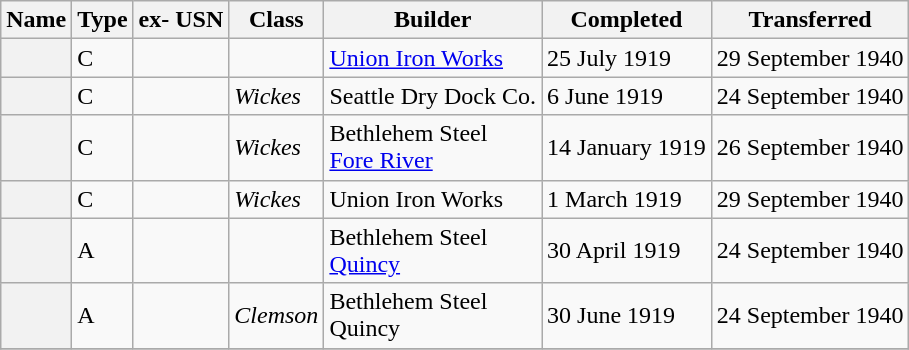<table class="wikitable sortable plainrowheaders">
<tr>
<th scope="col">Name</th>
<th scope="col">Type</th>
<th scope="col">ex- USN</th>
<th scope="col">Class</th>
<th scope="col">Builder</th>
<th scope="col">Completed</th>
<th scope="col">Transferred</th>
</tr>
<tr>
<th scope="row"></th>
<td>C</td>
<td></td>
<td></td>
<td><a href='#'>Union Iron Works</a></td>
<td>25 July 1919</td>
<td>29 September 1940</td>
</tr>
<tr>
<th scope="row"></th>
<td>C</td>
<td></td>
<td><em>Wickes</em></td>
<td>Seattle Dry Dock Co.</td>
<td>6 June 1919</td>
<td>24 September 1940</td>
</tr>
<tr>
<th scope="row"></th>
<td>C</td>
<td></td>
<td><em>Wickes</em></td>
<td>Bethlehem Steel <br><a href='#'>Fore River</a></td>
<td>14 January 1919</td>
<td>26 September 1940</td>
</tr>
<tr>
<th scope="row"></th>
<td>C</td>
<td></td>
<td><em>Wickes</em></td>
<td>Union Iron Works</td>
<td>1 March 1919</td>
<td>29 September 1940</td>
</tr>
<tr>
<th scope="row"></th>
<td>A</td>
<td></td>
<td></td>
<td>Bethlehem Steel <br><a href='#'>Quincy</a></td>
<td>30 April 1919</td>
<td>24 September 1940</td>
</tr>
<tr>
<th scope="row"></th>
<td>A</td>
<td></td>
<td><em>Clemson</em></td>
<td>Bethlehem Steel <br>Quincy</td>
<td>30 June 1919</td>
<td>24 September 1940</td>
</tr>
<tr>
</tr>
</table>
